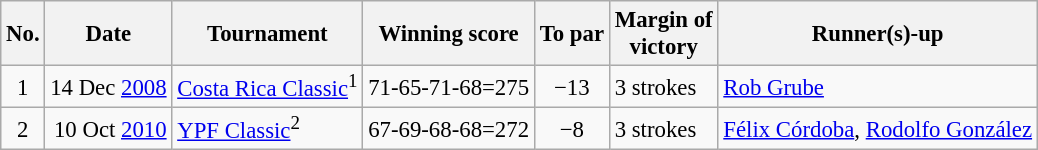<table class="wikitable" style="font-size:95%;">
<tr>
<th>No.</th>
<th>Date</th>
<th>Tournament</th>
<th>Winning score</th>
<th>To par</th>
<th>Margin of<br>victory</th>
<th>Runner(s)-up</th>
</tr>
<tr>
<td align=center>1</td>
<td align=right>14 Dec <a href='#'>2008</a></td>
<td><a href='#'>Costa Rica Classic</a><sup>1</sup></td>
<td align=right>71-65-71-68=275</td>
<td align=center>−13</td>
<td>3 strokes</td>
<td> <a href='#'>Rob Grube</a></td>
</tr>
<tr>
<td align=center>2</td>
<td align=right>10 Oct <a href='#'>2010</a></td>
<td><a href='#'>YPF Classic</a><sup>2</sup></td>
<td align=right>67-69-68-68=272</td>
<td align=center>−8</td>
<td>3 strokes</td>
<td> <a href='#'>Félix Córdoba</a>,  <a href='#'>Rodolfo González</a></td>
</tr>
</table>
